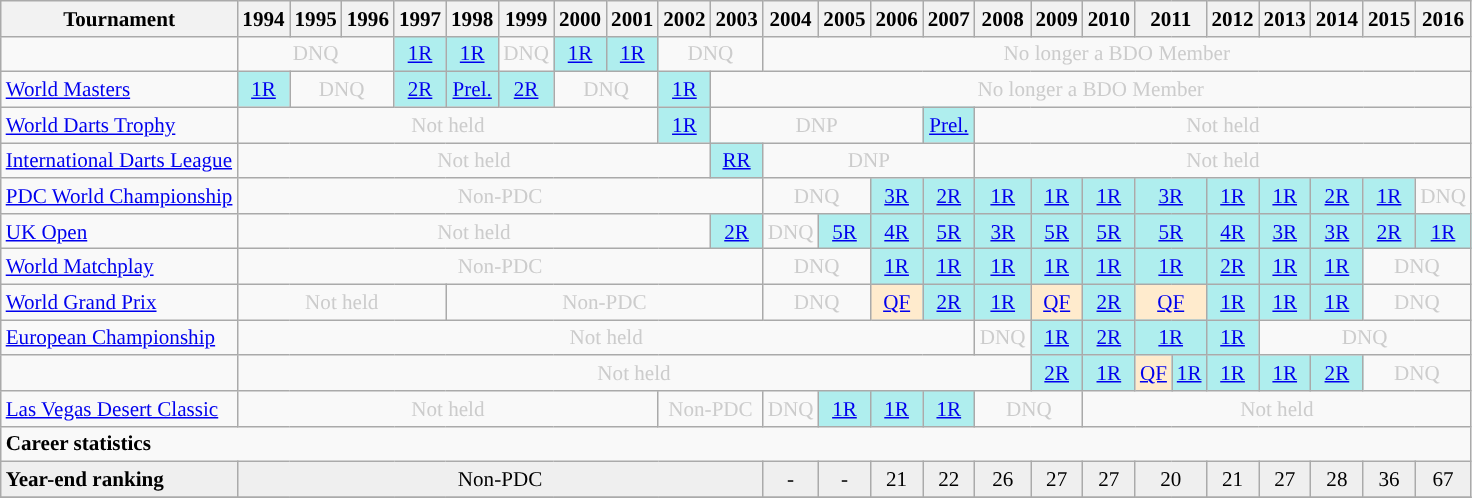<table class=wikitable style=text-align:center;font-size:88%>
<tr>
<th>Tournament</th>
<th>1994</th>
<th>1995</th>
<th>1996</th>
<th>1997</th>
<th>1998</th>
<th>1999</th>
<th>2000</th>
<th>2001</th>
<th>2002</th>
<th>2003</th>
<th>2004</th>
<th>2005</th>
<th>2006</th>
<th>2007</th>
<th>2008</th>
<th>2009</th>
<th>2010</th>
<th colspan="2">2011</th>
<th>2012</th>
<th>2013</th>
<th>2014</th>
<th>2015</th>
<th>2016</th>
</tr>
<tr>
<td align=left></td>
<td colspan="3" style="text-align:center; color:#ccc;">DNQ</td>
<td style="text-align:center; background:#afeeee;"><a href='#'>1R</a></td>
<td style="text-align:center; background:#afeeee;"><a href='#'>1R</a></td>
<td style="text-align:center; color:#ccc;">DNQ</td>
<td style="text-align:center; background:#afeeee;"><a href='#'>1R</a></td>
<td style="text-align:center; background:#afeeee;"><a href='#'>1R</a></td>
<td colspan="2" style="text-align:center; color:#ccc;">DNQ</td>
<td colspan="14" style="text-align:center; color:#ccc;">No longer a BDO Member</td>
</tr>
<tr>
<td align=left><a href='#'>World Masters</a></td>
<td style="text-align:center; background:#afeeee;"><a href='#'>1R</a></td>
<td colspan="2" style="text-align:center; color:#ccc;">DNQ</td>
<td style="text-align:center; background:#afeeee;"><a href='#'>2R</a></td>
<td style="text-align:center; background:#afeeee;"><a href='#'>Prel.</a></td>
<td style="text-align:center; background:#afeeee;"><a href='#'>2R</a></td>
<td colspan="2" style="text-align:center; color:#ccc;">DNQ</td>
<td style="text-align:center; background:#afeeee;"><a href='#'>1R</a></td>
<td colspan="15" style="text-align:center; color:#ccc;">No longer a BDO Member</td>
</tr>
<tr>
<td align=left><a href='#'>World Darts Trophy</a></td>
<td colspan="8" style="text-align:center; color:#ccc;">Not held</td>
<td style="text-align:center; background:#afeeee;"><a href='#'>1R</a></td>
<td colspan="4" style="text-align:center; color:#ccc;">DNP</td>
<td style="text-align:center; background:#afeeee;"><a href='#'>Prel.</a></td>
<td colspan="10" style="text-align:center; color:#ccc;">Not held</td>
</tr>
<tr>
<td align=left><a href='#'>International Darts League</a></td>
<td colspan="9" style="text-align:center; color:#ccc;">Not held</td>
<td style="text-align:center; background:#afeeee;"><a href='#'>RR</a></td>
<td colspan="4" style="text-align:center; color:#ccc;">DNP</td>
<td colspan="10" style="text-align:center; color:#ccc;">Not held</td>
</tr>
<tr>
<td align=left><a href='#'>PDC World Championship</a></td>
<td colspan="10" style="text-align:center; color:#ccc;">Non-PDC</td>
<td colspan="2" style="text-align:center; color:#ccc;">DNQ</td>
<td style="text-align:center; background:#afeeee;"><a href='#'>3R</a></td>
<td style="text-align:center; background:#afeeee;"><a href='#'>2R</a></td>
<td style="text-align:center; background:#afeeee;"><a href='#'>1R</a></td>
<td style="text-align:center; background:#afeeee;"><a href='#'>1R</a></td>
<td style="text-align:center; background:#afeeee;"><a href='#'>1R</a></td>
<td colspan="2" style="text-align:center; background:#afeeee;"><a href='#'>3R</a></td>
<td style="text-align:center; background:#afeeee;"><a href='#'>1R</a></td>
<td style="text-align:center; background:#afeeee;"><a href='#'>1R</a></td>
<td style="text-align:center; background:#afeeee;"><a href='#'>2R</a></td>
<td style="text-align:center; background:#afeeee;"><a href='#'>1R</a></td>
<td style="text-align:center; color:#ccc;">DNQ</td>
</tr>
<tr>
<td align=left><a href='#'>UK Open</a></td>
<td colspan="9" style="text-align:center; color:#ccc;">Not held</td>
<td style="text-align:center; background:#afeeee;"><a href='#'>2R</a></td>
<td style="text-align:center; color:#ccc;">DNQ</td>
<td style="text-align:center; background:#afeeee;"><a href='#'>5R</a></td>
<td style="text-align:center; background:#afeeee;"><a href='#'>4R</a></td>
<td style="text-align:center; background:#afeeee;"><a href='#'>5R</a></td>
<td style="text-align:center; background:#afeeee;"><a href='#'>3R</a></td>
<td style="text-align:center; background:#afeeee;"><a href='#'>5R</a></td>
<td style="text-align:center; background:#afeeee;"><a href='#'>5R</a></td>
<td colspan="2" style="text-align:center; background:#afeeee;"><a href='#'>5R</a></td>
<td style="text-align:center; background:#afeeee;"><a href='#'>4R</a></td>
<td style="text-align:center; background:#afeeee;"><a href='#'>3R</a></td>
<td style="text-align:center; background:#afeeee;"><a href='#'>3R</a></td>
<td style="text-align:center; background:#afeeee;"><a href='#'>2R</a></td>
<td style="text-align:center; background:#afeeee;"><a href='#'>1R</a></td>
</tr>
<tr>
<td align=left><a href='#'>World Matchplay</a></td>
<td colspan="10" style="text-align:center; color:#ccc;">Non-PDC</td>
<td colspan="2" style="text-align:center; color:#ccc;">DNQ</td>
<td style="text-align:center; background:#afeeee;"><a href='#'>1R</a></td>
<td style="text-align:center; background:#afeeee;"><a href='#'>1R</a></td>
<td style="text-align:center; background:#afeeee;"><a href='#'>1R</a></td>
<td style="text-align:center; background:#afeeee;"><a href='#'>1R</a></td>
<td style="text-align:center; background:#afeeee;"><a href='#'>1R</a></td>
<td colspan="2" style="text-align:center; background:#afeeee;"><a href='#'>1R</a></td>
<td style="text-align:center; background:#afeeee;"><a href='#'>2R</a></td>
<td style="text-align:center; background:#afeeee;"><a href='#'>1R</a></td>
<td style="text-align:center; background:#afeeee;"><a href='#'>1R</a></td>
<td colspan="2" style="text-align:center; color:#ccc;">DNQ</td>
</tr>
<tr>
<td align=left><a href='#'>World Grand Prix</a></td>
<td colspan="4" style="text-align:center; color:#ccc;">Not held</td>
<td colspan="6" style="text-align:center; color:#ccc;">Non-PDC</td>
<td colspan="2" style="text-align:center; color:#ccc;">DNQ</td>
<td style="text-align:center; background:#ffebcd;"><a href='#'>QF</a></td>
<td style="text-align:center; background:#afeeee;"><a href='#'>2R</a></td>
<td style="text-align:center; background:#afeeee;"><a href='#'>1R</a></td>
<td style="text-align:center; background:#ffebcd;"><a href='#'>QF</a></td>
<td style="text-align:center; background:#afeeee;"><a href='#'>2R</a></td>
<td colspan="2" style="text-align:center; background:#ffebcd;"><a href='#'>QF</a></td>
<td style="text-align:center; background:#afeeee;"><a href='#'>1R</a></td>
<td style="text-align:center; background:#afeeee;"><a href='#'>1R</a></td>
<td style="text-align:center; background:#afeeee;"><a href='#'>1R</a></td>
<td colspan="2" style="text-align:center; color:#ccc;">DNQ</td>
</tr>
<tr>
<td align=left><a href='#'>European Championship</a></td>
<td colspan="14" style="text-align:center; color:#ccc;">Not held</td>
<td style="text-align:center; color:#ccc;">DNQ</td>
<td style="text-align:center; background:#afeeee;"><a href='#'>1R</a></td>
<td style="text-align:center; background:#afeeee;"><a href='#'>2R</a></td>
<td colspan="2" style="text-align:center; background:#afeeee;"><a href='#'>1R</a></td>
<td style="text-align:center; background:#afeeee;"><a href='#'>1R</a></td>
<td colspan="4" style="text-align:center; color:#ccc;">DNQ</td>
</tr>
<tr>
<td align=left></td>
<td colspan="15" style="text-align:center; color:#ccc;">Not held</td>
<td style="text-align:center; background:#afeeee;"><a href='#'>2R</a></td>
<td style="text-align:center; background:#afeeee;"><a href='#'>1R</a></td>
<td style="text-align:center; background:#ffebcd;"><a href='#'>QF</a></td>
<td style="text-align:center; background:#afeeee;"><a href='#'>1R</a></td>
<td style="text-align:center; background:#afeeee;"><a href='#'>1R</a></td>
<td style="text-align:center; background:#afeeee;"><a href='#'>1R</a></td>
<td style="text-align:center; background:#afeeee;"><a href='#'>2R</a></td>
<td colspan="2" style="text-align:center; color:#ccc;">DNQ</td>
</tr>
<tr>
<td align=left><a href='#'>Las Vegas Desert Classic</a></td>
<td colspan="8" style="text-align:center; color:#ccc;">Not held</td>
<td colspan="2" style="text-align:center; color:#ccc;">Non-PDC</td>
<td style="text-align:center; color:#ccc;">DNQ</td>
<td style="text-align:center; background:#afeeee;"><a href='#'>1R</a></td>
<td style="text-align:center; background:#afeeee;"><a href='#'>1R</a></td>
<td style="text-align:center; background:#afeeee;"><a href='#'>1R</a></td>
<td colspan="2" style="text-align:center; color:#ccc;">DNQ</td>
<td colspan="8" style="text-align:center; color:#ccc;">Not held</td>
</tr>
<tr>
<td colspan="25" align="left"><strong>Career statistics</strong></td>
</tr>
<tr bgcolor="efefef">
<td align="left"><strong>Year-end ranking</strong></td>
<td colspan="10" style="text-align:center;">Non-PDC</td>
<td style="text-align:center;">-</td>
<td style="text-align:center;">-</td>
<td style="text-align:center;">21</td>
<td style="text-align:center;">22</td>
<td style="text-align:center;">26</td>
<td style="text-align:center;">27</td>
<td style="text-align:center;">27</td>
<td colspan="2" style="text-align:center;">20</td>
<td style="text-align:center;">21</td>
<td style="text-align:center;">27</td>
<td style="text-align:center;">28</td>
<td style="text-align:center;">36</td>
<td style="text-align:center;">67</td>
</tr>
<tr>
</tr>
</table>
